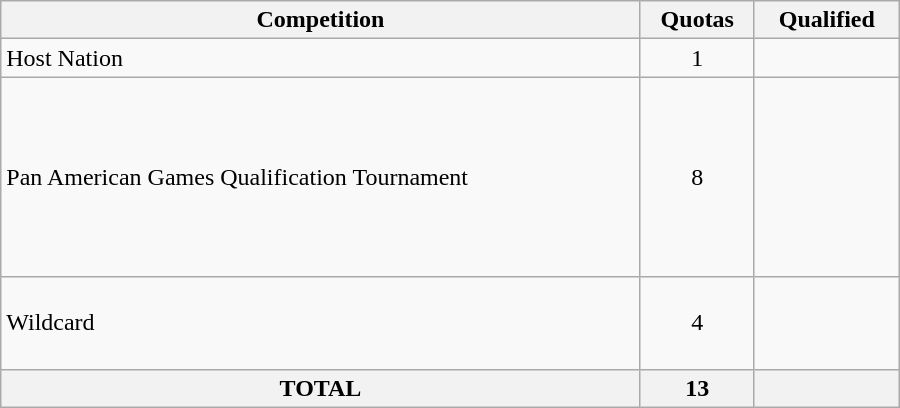<table class = "wikitable" width=600>
<tr>
<th>Competition</th>
<th>Quotas</th>
<th>Qualified</th>
</tr>
<tr>
<td>Host Nation</td>
<td align="center">1</td>
<td></td>
</tr>
<tr>
<td>Pan American Games Qualification Tournament</td>
<td align="center">8</td>
<td><br><br><br><br><br><br><br></td>
</tr>
<tr>
<td>Wildcard</td>
<td align="center">4</td>
<td><br><br><br></td>
</tr>
<tr>
<th>TOTAL</th>
<th>13</th>
<th></th>
</tr>
</table>
